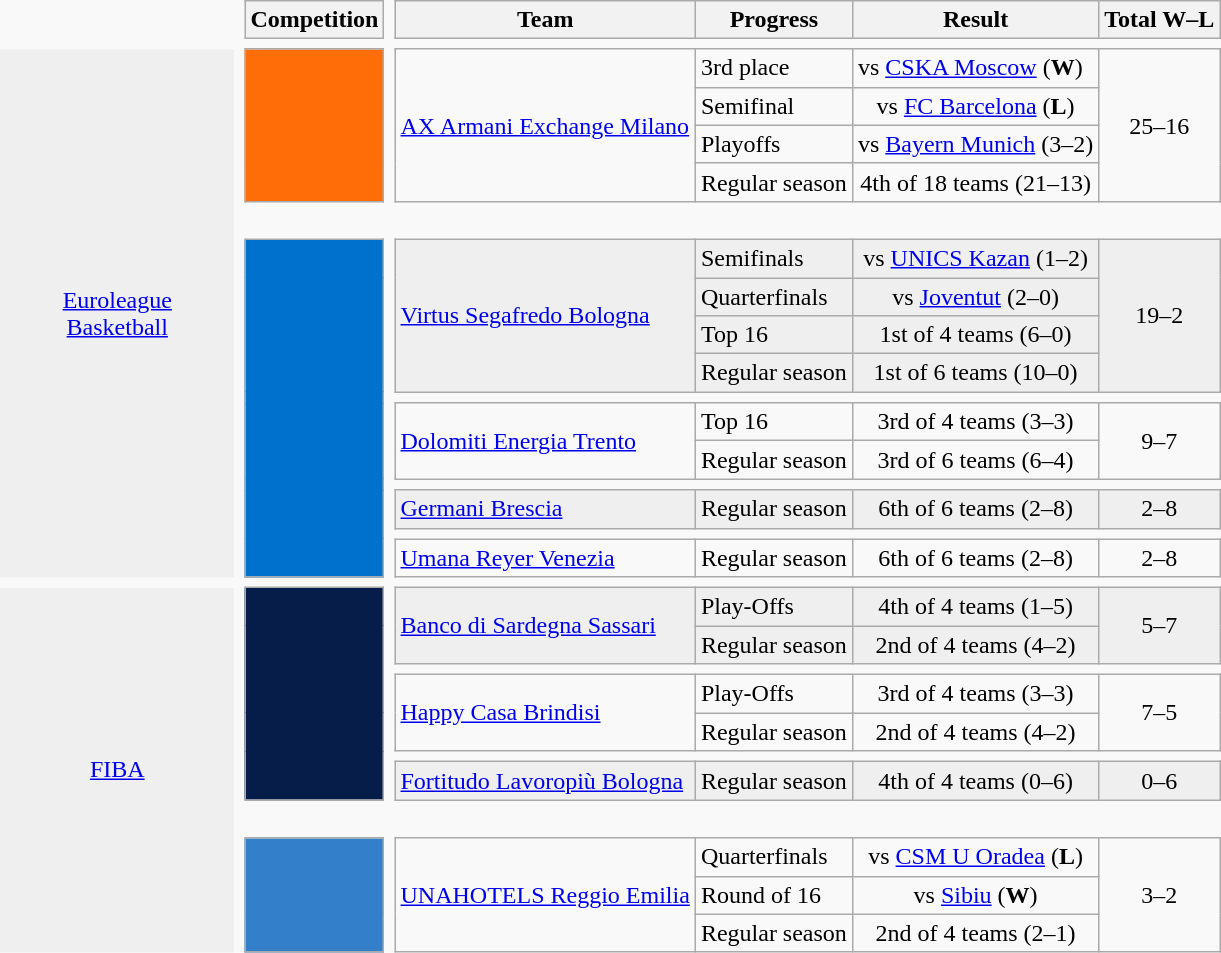<table class="wikitable" style="border: none;">
<tr>
<td style="border: none;" width=150px></td>
<td style="border: none;"></td>
<th style="text-align: center;">Competition</th>
<td style="border: none;"></td>
<th>Team</th>
<th>Progress</th>
<th>Result</th>
<th>Total W–L</th>
</tr>
<tr>
<td colspan=8 style="border: none;"></td>
</tr>
<tr>
<td style="text-align: center; border: none; background-color: #efefef;" rowspan=17><a href='#'>Euroleague<br>Basketball</a></td>
<td rowspan=17 style="border: none;"><br></td>
</tr>
<tr>
<td rowspan=4 style="text-align:center; background-color: #ff6d09;"><strong><a href='#'></a></strong></td>
<td rowspan=4 style="border: none;"></td>
<td rowspan=4><a href='#'>AX Armani Exchange Milano</a></td>
<td>3rd place</td>
<td>vs  <a href='#'>CSKA Moscow</a> (<strong>W</strong>)</td>
<td rowspan=4 style="text-align:center">25–16</td>
</tr>
<tr>
<td>Semifinal</td>
<td style="text-align:center">vs  <a href='#'>FC Barcelona</a> (<strong>L</strong>)</td>
</tr>
<tr>
<td>Playoffs</td>
<td style="text-align:center">vs  <a href='#'>Bayern Munich</a> (3–2)</td>
</tr>
<tr>
<td>Regular season</td>
<td style="text-align:center">4th of 18 teams (21–13)</td>
</tr>
<tr>
<td colspan=6 style="border: none;"><br></td>
</tr>
<tr>
<td rowspan="11" style="text-align:center; background-color: #0072CE;"><strong><a href='#'></a></strong></td>
<td rowspan=11 style="border: none;"></td>
<td rowspan="4" style="background-color: #efefef;"><a href='#'>Virtus Segafredo Bologna</a></td>
<td style="background-color: #efefef;">Semifinals</td>
<td style="text-align:center;background-color: #efefef;">vs  <a href='#'>UNICS Kazan</a> (1–2)</td>
<td rowspan="4" style="background-color: #efefef;text-align:center">19–2</td>
</tr>
<tr>
<td style="background-color: #efefef;">Quarterfinals</td>
<td style="text-align:center;background-color: #efefef;">vs  <a href='#'>Joventut</a> (2–0)</td>
</tr>
<tr style="background-color: #efefef;">
<td>Top 16</td>
<td style="text-align:center">1st of 4 teams (6–0)</td>
</tr>
<tr style="background-color: #efefef;">
<td>Regular season</td>
<td style="text-align:center">1st of 6 teams (10–0)</td>
</tr>
<tr>
<td colspan=4 style="border: none;"></td>
</tr>
<tr>
<td rowspan="2"><a href='#'>Dolomiti Energia Trento</a></td>
<td>Top 16</td>
<td style="text-align:center">3rd of 4 teams (3–3)</td>
<td rowspan="2" style="text-align:center">9–7</td>
</tr>
<tr>
<td>Regular season</td>
<td style="text-align:center">3rd of 6 teams (6–4)</td>
</tr>
<tr>
<td colspan=4 style="border: none;"></td>
</tr>
<tr style="background-color: #efefef;">
<td><a href='#'>Germani Brescia</a></td>
<td>Regular season</td>
<td style="text-align:center">6th of 6 teams (2–8)</td>
<td style="text-align:center">2–8</td>
</tr>
<tr>
<td colspan=4 style="border: none;"></td>
</tr>
<tr>
<td><a href='#'>Umana Reyer Venezia</a></td>
<td>Regular season</td>
<td style="text-align:center">6th of 6 teams (2–8)</td>
<td style="text-align:center">2–8</td>
</tr>
<tr>
<td colspan=8 style="border: none;"></td>
</tr>
<tr>
<td style="text-align: center; border: none; background-color: #efefef;" rowspan="12"><a href='#'>FIBA</a></td>
<td rowspan=12 style="border: none;"><br></td>
</tr>
<tr>
<td rowspan="7" style="text-align:center; background-color: #071D49;"><strong><a href='#'></a></strong></td>
<td rowspan=7 style="border: none;"></td>
<td rowspan="2" style="background-color: #efefef;"><a href='#'>Banco di Sardegna Sassari</a></td>
<td style="background-color: #efefef;">Play-Offs</td>
<td style="text-align:center;background-color: #efefef;">4th of 4 teams (1–5)</td>
<td style="text-align:center;background-color: #efefef;" rowspan=2>5–7</td>
</tr>
<tr style="background-color: #efefef;">
<td>Regular season</td>
<td style="text-align:center">2nd of 4 teams (4–2)</td>
</tr>
<tr>
<td colspan=4 style="border: none;"></td>
</tr>
<tr>
<td rowspan="2"><a href='#'>Happy Casa Brindisi</a></td>
<td>Play-Offs</td>
<td style="text-align:center">3rd of 4 teams (3–3)</td>
<td style="text-align:center;" rowspan=2>7–5</td>
</tr>
<tr>
<td>Regular season</td>
<td style="text-align:center">2nd of 4 teams (4–2)</td>
</tr>
<tr>
<td colspan=4 style="border: none;"></td>
</tr>
<tr style="background-color: #efefef;">
<td><a href='#'>Fortitudo Lavoropiù Bologna</a></td>
<td>Regular season</td>
<td style="text-align:center;">4th of 4 teams (0–6)</td>
<td style="text-align:center;">0–6</td>
</tr>
<tr>
<td colspan=7 style="border: none;"><br></td>
</tr>
<tr>
<td rowspan="3" style="text-align:center; background-color: #337FCA;"><strong><a href='#'></a></strong></td>
<td rowspan="3" style="border: none;"></td>
<td rowspan="3"><a href='#'>UNAHOTELS Reggio Emilia</a></td>
<td>Quarterfinals</td>
<td style="text-align:center;">vs  <a href='#'>CSM U Oradea</a> (<strong>L</strong>)</td>
<td style="text-align:center;" rowspan="3">3–2</td>
</tr>
<tr>
<td>Round of 16</td>
<td style="text-align:center;">vs  <a href='#'>Sibiu</a> (<strong>W</strong>)</td>
</tr>
<tr>
<td>Regular season</td>
<td style="text-align:center;">2nd of 4 teams (2–1)</td>
</tr>
</table>
